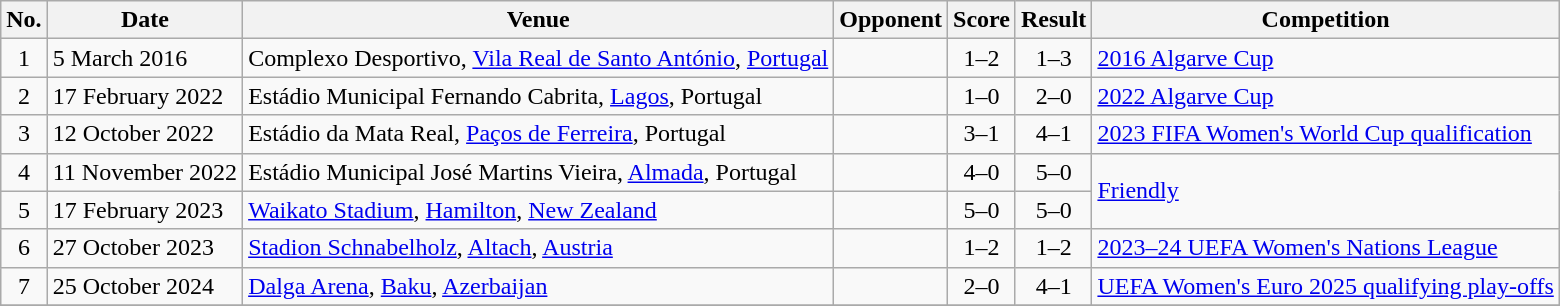<table class="wikitable sortable">
<tr>
<th scope="col">No.</th>
<th scope="col">Date</th>
<th scope="col">Venue</th>
<th scope="col">Opponent</th>
<th scope="col">Score</th>
<th scope="col">Result</th>
<th scope="col">Competition</th>
</tr>
<tr>
<td align="center">1</td>
<td>5 March 2016</td>
<td>Complexo Desportivo, <a href='#'>Vila Real de Santo António</a>, <a href='#'>Portugal</a></td>
<td></td>
<td align="center">1–2</td>
<td align="center">1–3</td>
<td><a href='#'>2016 Algarve Cup</a></td>
</tr>
<tr>
<td align="center">2</td>
<td>17 February 2022</td>
<td>Estádio Municipal Fernando Cabrita, <a href='#'>Lagos</a>, Portugal</td>
<td></td>
<td align="center">1–0</td>
<td align="center">2–0</td>
<td><a href='#'>2022 Algarve Cup</a></td>
</tr>
<tr>
<td align="center">3</td>
<td>12 October 2022</td>
<td>Estádio da Mata Real, <a href='#'>Paços de Ferreira</a>, Portugal</td>
<td></td>
<td align="center">3–1</td>
<td align="center">4–1</td>
<td><a href='#'>2023 FIFA Women's World Cup qualification</a></td>
</tr>
<tr>
<td align="center">4</td>
<td>11 November 2022</td>
<td>Estádio Municipal José Martins Vieira, <a href='#'>Almada</a>, Portugal</td>
<td></td>
<td align="center">4–0</td>
<td align="center">5–0</td>
<td rowspan="2"><a href='#'>Friendly</a></td>
</tr>
<tr>
<td align="center">5</td>
<td>17 February 2023</td>
<td><a href='#'>Waikato Stadium</a>, <a href='#'>Hamilton</a>, <a href='#'>New Zealand</a></td>
<td></td>
<td align="center">5–0</td>
<td align="center">5–0</td>
</tr>
<tr>
<td align="center">6</td>
<td>27 October 2023</td>
<td><a href='#'>Stadion Schnabelholz</a>, <a href='#'>Altach</a>, <a href='#'>Austria</a></td>
<td></td>
<td align="center">1–2</td>
<td align="center">1–2</td>
<td><a href='#'>2023–24 UEFA Women's Nations League</a></td>
</tr>
<tr>
<td align="center">7</td>
<td>25 October 2024</td>
<td><a href='#'>Dalga Arena</a>, <a href='#'>Baku</a>, <a href='#'>Azerbaijan</a></td>
<td></td>
<td align="center">2–0</td>
<td align="center">4–1</td>
<td><a href='#'>UEFA Women's Euro 2025 qualifying play-offs</a></td>
</tr>
<tr>
</tr>
</table>
